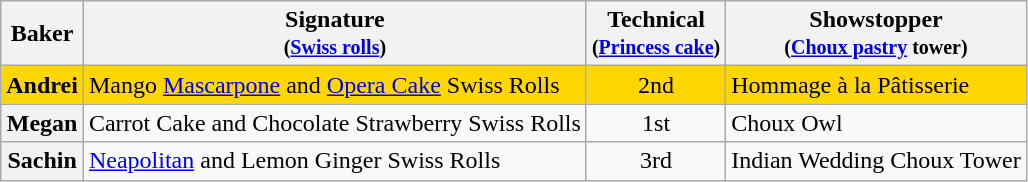<table class="wikitable sortable" style="text-align:left;">
<tr>
<th scope="col">Baker</th>
<th scope="col" class="unsortable">Signature<br><small>(<a href='#'>Swiss rolls</a>)</small></th>
<th scope="col">Technical<br><small>(<a href='#'>Princess cake</a>)</small></th>
<th scope="col" class="unsortable">Showstopper<br><small>(<a href='#'>Choux pastry</a> tower)</small></th>
</tr>
<tr style="background:gold;">
<th scope="row" style="background:gold;">Andrei</th>
<td>Mango <a href='#'>Mascarpone</a> and <a href='#'>Opera Cake</a> Swiss Rolls</td>
<td align="center">2nd</td>
<td>Hommage à la Pâtisserie</td>
</tr>
<tr>
<th scope="row">Megan</th>
<td>Carrot Cake and Chocolate Strawberry Swiss Rolls</td>
<td align="center">1st</td>
<td>Choux Owl</td>
</tr>
<tr>
<th scope="row">Sachin</th>
<td><a href='#'>Neapolitan</a> and Lemon Ginger Swiss Rolls</td>
<td align="center">3rd</td>
<td>Indian Wedding Choux Tower</td>
</tr>
</table>
